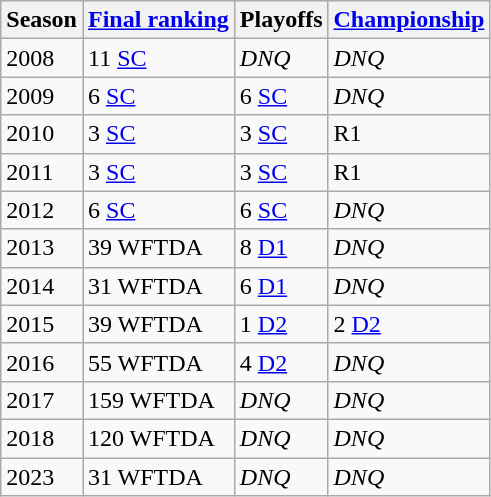<table class="wikitable sortable">
<tr>
<th>Season</th>
<th><a href='#'>Final ranking</a></th>
<th>Playoffs</th>
<th><a href='#'>Championship</a></th>
</tr>
<tr>
<td>2008</td>
<td>11 <a href='#'>SC</a></td>
<td><em>DNQ</em></td>
<td><em>DNQ</em></td>
</tr>
<tr>
<td>2009</td>
<td>6 <a href='#'>SC</a></td>
<td>6 <a href='#'>SC</a></td>
<td><em>DNQ</em></td>
</tr>
<tr>
<td>2010</td>
<td>3 <a href='#'>SC</a></td>
<td>3 <a href='#'>SC</a></td>
<td>R1</td>
</tr>
<tr>
<td>2011</td>
<td>3 <a href='#'>SC</a></td>
<td>3 <a href='#'>SC</a></td>
<td>R1</td>
</tr>
<tr>
<td>2012</td>
<td>6 <a href='#'>SC</a></td>
<td>6 <a href='#'>SC</a></td>
<td><em>DNQ</em></td>
</tr>
<tr>
<td>2013</td>
<td>39 WFTDA</td>
<td>8 <a href='#'>D1</a></td>
<td><em>DNQ</em></td>
</tr>
<tr>
<td>2014</td>
<td>31 WFTDA</td>
<td>6 <a href='#'>D1</a></td>
<td><em>DNQ</em></td>
</tr>
<tr>
<td>2015</td>
<td>39 WFTDA</td>
<td>1 <a href='#'>D2</a></td>
<td>2 <a href='#'>D2</a></td>
</tr>
<tr>
<td>2016</td>
<td>55 WFTDA</td>
<td>4 <a href='#'>D2</a></td>
<td><em>DNQ</em></td>
</tr>
<tr>
<td>2017</td>
<td>159 WFTDA</td>
<td><em>DNQ</em></td>
<td><em>DNQ</em></td>
</tr>
<tr>
<td>2018</td>
<td>120 WFTDA</td>
<td><em>DNQ</em></td>
<td><em>DNQ</em></td>
</tr>
<tr>
<td>2023</td>
<td>31 WFTDA</td>
<td><em>DNQ</em></td>
<td><em>DNQ</em></td>
</tr>
</table>
